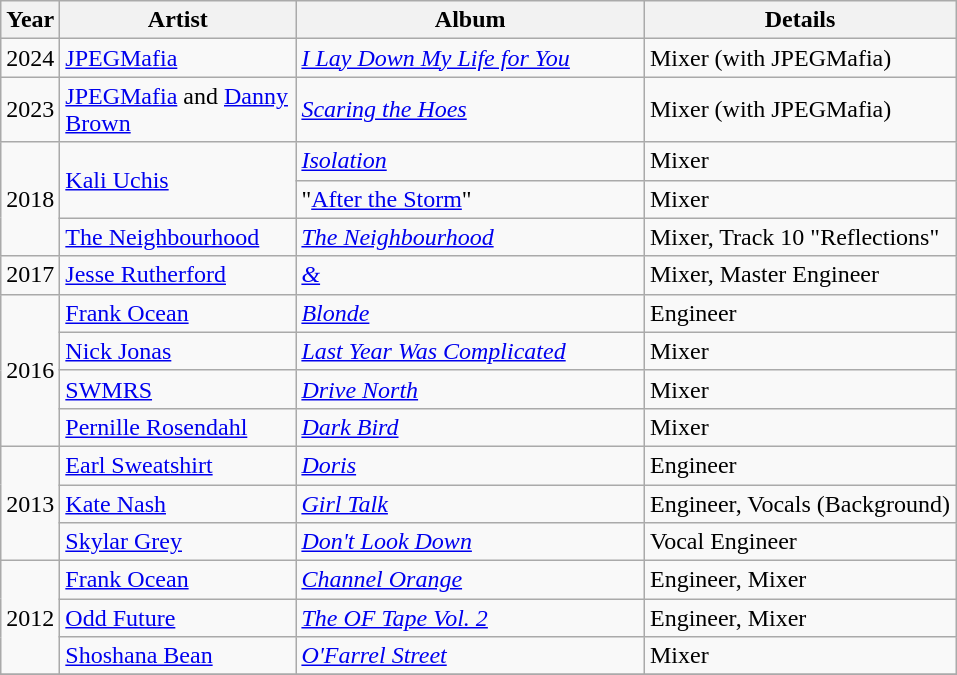<table class="wikitable">
<tr>
<th>Year</th>
<th style="width:150px;">Artist</th>
<th style="width:225px;">Album</th>
<th>Details</th>
</tr>
<tr>
<td>2024</td>
<td><a href='#'>JPEGMafia</a></td>
<td><em><a href='#'>I Lay Down My Life for You</a></em></td>
<td>Mixer (with JPEGMafia)</td>
</tr>
<tr>
<td>2023</td>
<td><a href='#'>JPEGMafia</a> and <a href='#'>Danny Brown</a></td>
<td><em><a href='#'>Scaring the Hoes</a></em></td>
<td>Mixer (with JPEGMafia)</td>
</tr>
<tr>
<td rowspan="3">2018</td>
<td rowspan="2"><a href='#'>Kali Uchis</a></td>
<td><em><a href='#'>Isolation</a></em></td>
<td>Mixer</td>
</tr>
<tr>
<td>"<a href='#'>After the Storm</a>"</td>
<td>Mixer</td>
</tr>
<tr>
<td><a href='#'>The Neighbourhood</a></td>
<td><em><a href='#'>The Neighbourhood</a></em></td>
<td>Mixer, Track 10 "Reflections"</td>
</tr>
<tr>
<td>2017</td>
<td><a href='#'>Jesse Rutherford</a></td>
<td><em><a href='#'>&</a></em></td>
<td>Mixer, Master Engineer</td>
</tr>
<tr>
<td rowspan=4>2016</td>
<td><a href='#'>Frank Ocean</a></td>
<td><em><a href='#'>Blonde</a></em></td>
<td>Engineer</td>
</tr>
<tr>
<td><a href='#'>Nick Jonas</a></td>
<td><em><a href='#'>Last Year Was Complicated</a></em></td>
<td>Mixer</td>
</tr>
<tr>
<td><a href='#'>SWMRS</a></td>
<td><em><a href='#'>Drive North</a></em></td>
<td>Mixer</td>
</tr>
<tr>
<td><a href='#'>Pernille Rosendahl</a></td>
<td><em><a href='#'>Dark Bird</a></em></td>
<td>Mixer</td>
</tr>
<tr>
<td rowspan=3>2013</td>
<td><a href='#'>Earl Sweatshirt</a></td>
<td><em><a href='#'>Doris</a></em></td>
<td>Engineer</td>
</tr>
<tr>
<td><a href='#'>Kate Nash</a></td>
<td><em><a href='#'>Girl Talk</a></em></td>
<td>Engineer, Vocals (Background)</td>
</tr>
<tr>
<td><a href='#'>Skylar Grey</a></td>
<td><em><a href='#'>Don't Look Down</a></em></td>
<td>Vocal Engineer</td>
</tr>
<tr>
<td rowspan=3>2012</td>
<td><a href='#'>Frank Ocean</a></td>
<td><em><a href='#'>Channel Orange</a></em></td>
<td>Engineer, Mixer</td>
</tr>
<tr>
<td><a href='#'>Odd Future</a></td>
<td><em><a href='#'>The OF Tape Vol. 2</a></em></td>
<td>Engineer, Mixer</td>
</tr>
<tr>
<td><a href='#'>Shoshana Bean</a></td>
<td><em><a href='#'>O'Farrel Street</a></em></td>
<td>Mixer</td>
</tr>
<tr>
</tr>
</table>
